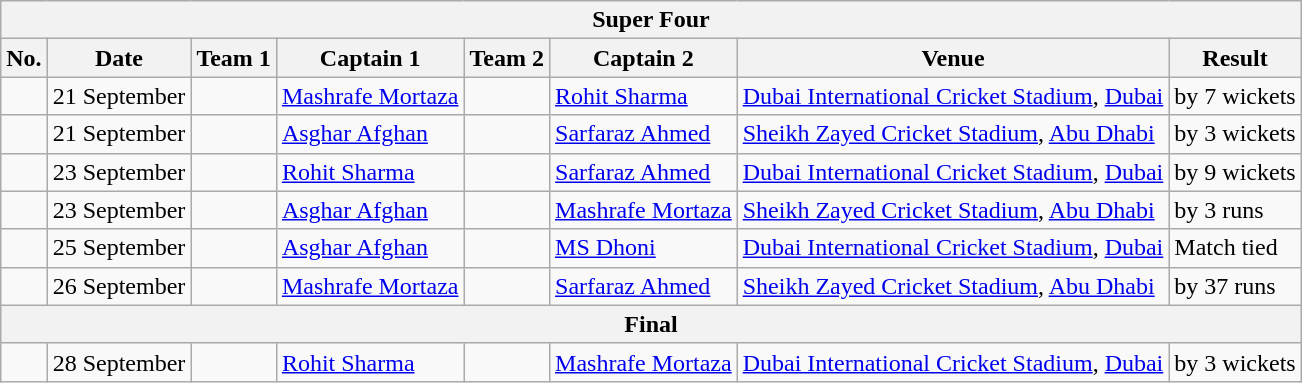<table class="wikitable">
<tr>
<th colspan="8">Super Four</th>
</tr>
<tr>
<th>No.</th>
<th>Date</th>
<th>Team 1</th>
<th>Captain 1</th>
<th>Team 2</th>
<th>Captain 2</th>
<th>Venue</th>
<th>Result</th>
</tr>
<tr>
<td></td>
<td>21 September</td>
<td></td>
<td><a href='#'>Mashrafe Mortaza</a></td>
<td></td>
<td><a href='#'>Rohit Sharma</a></td>
<td><a href='#'>Dubai International Cricket Stadium</a>, <a href='#'>Dubai</a></td>
<td> by 7 wickets</td>
</tr>
<tr>
<td></td>
<td>21 September</td>
<td></td>
<td><a href='#'>Asghar Afghan</a></td>
<td></td>
<td><a href='#'>Sarfaraz Ahmed</a></td>
<td><a href='#'>Sheikh Zayed Cricket Stadium</a>, <a href='#'>Abu Dhabi</a></td>
<td> by 3 wickets</td>
</tr>
<tr>
<td></td>
<td>23 September</td>
<td></td>
<td><a href='#'>Rohit Sharma</a></td>
<td></td>
<td><a href='#'>Sarfaraz Ahmed</a></td>
<td><a href='#'>Dubai International Cricket Stadium</a>, <a href='#'>Dubai</a></td>
<td> by 9 wickets</td>
</tr>
<tr>
<td></td>
<td>23 September</td>
<td></td>
<td><a href='#'>Asghar Afghan</a></td>
<td></td>
<td><a href='#'>Mashrafe Mortaza</a></td>
<td><a href='#'>Sheikh Zayed Cricket Stadium</a>, <a href='#'>Abu Dhabi</a></td>
<td> by 3 runs</td>
</tr>
<tr>
<td></td>
<td>25 September</td>
<td></td>
<td><a href='#'>Asghar Afghan</a></td>
<td></td>
<td><a href='#'>MS Dhoni</a></td>
<td><a href='#'>Dubai International Cricket Stadium</a>, <a href='#'>Dubai</a></td>
<td>Match tied</td>
</tr>
<tr>
<td></td>
<td>26 September</td>
<td></td>
<td><a href='#'>Mashrafe Mortaza</a></td>
<td></td>
<td><a href='#'>Sarfaraz Ahmed</a></td>
<td><a href='#'>Sheikh Zayed Cricket Stadium</a>, <a href='#'>Abu Dhabi</a></td>
<td> by 37 runs</td>
</tr>
<tr>
<th colspan="8">Final</th>
</tr>
<tr>
<td></td>
<td>28 September</td>
<td></td>
<td><a href='#'>Rohit Sharma</a></td>
<td></td>
<td><a href='#'>Mashrafe Mortaza</a></td>
<td><a href='#'>Dubai International Cricket Stadium</a>, <a href='#'>Dubai</a></td>
<td> by 3 wickets</td>
</tr>
</table>
